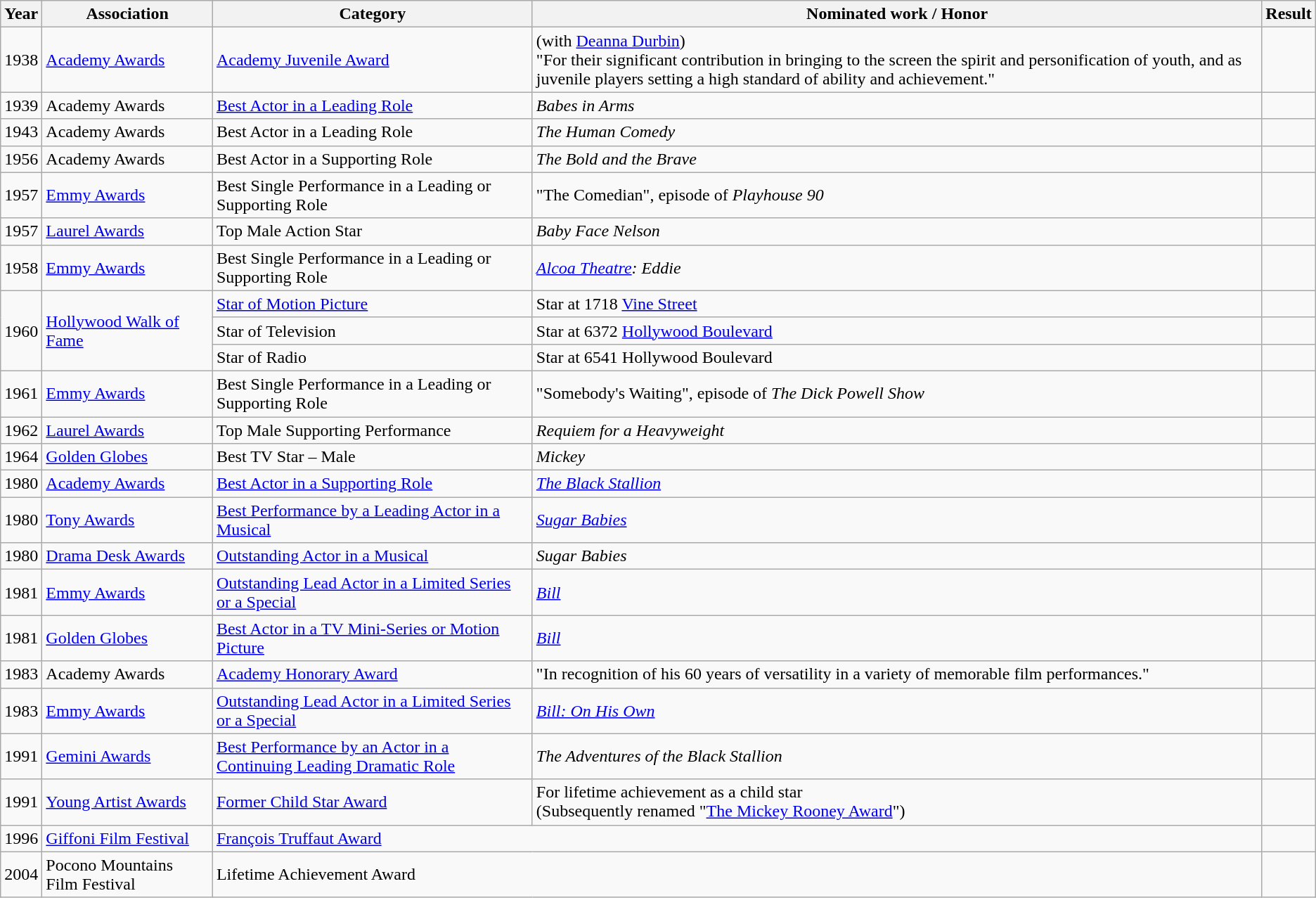<table class="wikitable sortable">
<tr>
<th>Year</th>
<th>Association</th>
<th>Category</th>
<th>Nominated work / Honor</th>
<th>Result</th>
</tr>
<tr>
<td>1938</td>
<td><a href='#'>Academy Awards</a></td>
<td><a href='#'>Academy Juvenile Award</a></td>
<td>(with <a href='#'>Deanna Durbin</a>)<br>"For their significant contribution in bringing to the screen the spirit and personification of youth, and as juvenile players setting a high standard of ability and achievement."</td>
<td></td>
</tr>
<tr>
<td>1939</td>
<td>Academy Awards</td>
<td><a href='#'>Best Actor in a Leading Role</a></td>
<td><em>Babes in Arms</em></td>
<td></td>
</tr>
<tr>
<td>1943</td>
<td>Academy Awards</td>
<td>Best Actor in a Leading Role</td>
<td><em>The Human Comedy</em></td>
<td></td>
</tr>
<tr>
<td>1956</td>
<td>Academy Awards</td>
<td>Best Actor in a Supporting Role</td>
<td><em>The Bold and the Brave</em></td>
<td></td>
</tr>
<tr>
<td>1957</td>
<td><a href='#'>Emmy Awards</a></td>
<td>Best Single Performance in a Leading or Supporting Role</td>
<td>"The Comedian", episode of <em>Playhouse 90</em></td>
<td></td>
</tr>
<tr>
<td>1957</td>
<td><a href='#'>Laurel Awards</a></td>
<td>Top Male Action Star</td>
<td><em>Baby Face Nelson</em></td>
<td></td>
</tr>
<tr>
<td>1958</td>
<td><a href='#'>Emmy Awards</a></td>
<td>Best Single Performance in a Leading or Supporting Role</td>
<td><em><a href='#'>Alcoa Theatre</a>: Eddie</em></td>
<td></td>
</tr>
<tr>
<td rowspan=3>1960</td>
<td rowspan=3><a href='#'>Hollywood Walk of Fame</a></td>
<td><a href='#'>Star of Motion Picture</a></td>
<td>Star at 1718 <a href='#'>Vine Street</a></td>
<td></td>
</tr>
<tr>
<td>Star of Television</td>
<td>Star at 6372 <a href='#'>Hollywood Boulevard</a></td>
<td></td>
</tr>
<tr>
<td>Star of Radio</td>
<td>Star at 6541 Hollywood Boulevard</td>
<td></td>
</tr>
<tr>
<td>1961</td>
<td><a href='#'>Emmy Awards</a></td>
<td>Best Single Performance in a Leading or Supporting Role</td>
<td>"Somebody's Waiting", episode of <em>The Dick Powell Show</em></td>
<td></td>
</tr>
<tr>
<td>1962</td>
<td><a href='#'>Laurel Awards</a></td>
<td>Top Male Supporting Performance</td>
<td><em>Requiem for a Heavyweight</em></td>
<td></td>
</tr>
<tr>
<td>1964</td>
<td><a href='#'>Golden Globes</a></td>
<td>Best TV Star – Male</td>
<td><em>Mickey</em></td>
<td></td>
</tr>
<tr>
<td>1980</td>
<td><a href='#'>Academy Awards</a></td>
<td><a href='#'>Best Actor in a Supporting Role</a></td>
<td><em><a href='#'>The Black Stallion</a></em></td>
<td></td>
</tr>
<tr>
<td>1980</td>
<td><a href='#'>Tony Awards</a></td>
<td><a href='#'>Best Performance by a Leading Actor in a Musical</a></td>
<td><em><a href='#'>Sugar Babies</a></em></td>
<td></td>
</tr>
<tr>
<td>1980</td>
<td><a href='#'>Drama Desk Awards</a></td>
<td><a href='#'>Outstanding Actor in a Musical</a></td>
<td><em>Sugar Babies</em></td>
<td></td>
</tr>
<tr>
<td>1981</td>
<td><a href='#'>Emmy Awards</a></td>
<td><a href='#'>Outstanding Lead Actor in a Limited Series or a Special</a></td>
<td><em><a href='#'>Bill</a></em></td>
<td></td>
</tr>
<tr>
<td>1981</td>
<td><a href='#'>Golden Globes</a></td>
<td><a href='#'>Best Actor in a TV Mini-Series or Motion Picture</a></td>
<td><em><a href='#'>Bill</a></em></td>
<td></td>
</tr>
<tr>
<td>1983</td>
<td>Academy Awards</td>
<td><a href='#'>Academy Honorary Award</a></td>
<td>"In recognition of his 60 years of versatility in a variety of memorable film performances."</td>
<td></td>
</tr>
<tr>
<td>1983</td>
<td><a href='#'>Emmy Awards</a></td>
<td><a href='#'>Outstanding Lead Actor in a Limited Series or a Special</a></td>
<td><em><a href='#'>Bill: On His Own</a></em></td>
<td></td>
</tr>
<tr>
<td>1991</td>
<td><a href='#'>Gemini Awards</a></td>
<td><a href='#'>Best Performance by an Actor in a Continuing Leading Dramatic Role</a></td>
<td><em>The Adventures of the Black Stallion</em></td>
<td></td>
</tr>
<tr>
<td>1991</td>
<td><a href='#'>Young Artist Awards</a></td>
<td><a href='#'>Former Child Star Award</a></td>
<td>For lifetime achievement as a child star<br>(Subsequently renamed "<a href='#'>The Mickey Rooney Award</a>")</td>
<td></td>
</tr>
<tr>
<td>1996</td>
<td><a href='#'>Giffoni Film Festival</a></td>
<td colspan=2><a href='#'>François Truffaut Award</a></td>
<td></td>
</tr>
<tr>
<td>2004</td>
<td>Pocono Mountains Film Festival</td>
<td colspan=2>Lifetime Achievement Award</td>
<td></td>
</tr>
</table>
